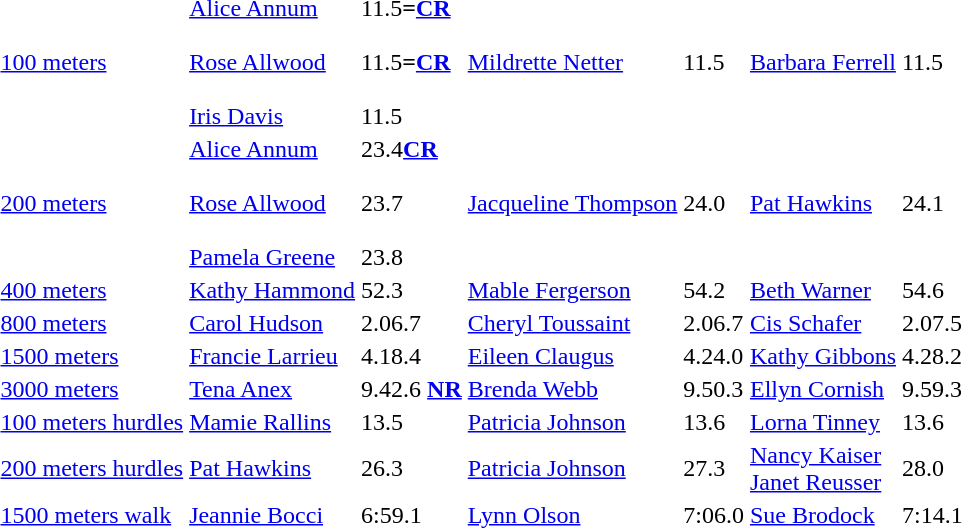<table>
<tr>
<td><a href='#'>100 meters</a></td>
<td><a href='#'>Alice Annum</a><br><br><a href='#'>Rose Allwood</a><br><br><a href='#'>Iris Davis</a></td>
<td>11.5<strong>=<a href='#'>CR</a></strong><br><br>11.5<strong>=<a href='#'>CR</a></strong><br><br>11.5</td>
<td><a href='#'>Mildrette Netter</a></td>
<td>11.5</td>
<td><a href='#'>Barbara Ferrell</a></td>
<td>11.5</td>
</tr>
<tr>
<td><a href='#'>200 meters</a></td>
<td><a href='#'>Alice Annum</a><br><br><a href='#'>Rose Allwood</a><br><br><a href='#'>Pamela Greene</a></td>
<td>23.4<strong><a href='#'>CR</a></strong><br><br>23.7<br><br>23.8</td>
<td><a href='#'>Jacqueline Thompson</a></td>
<td>24.0</td>
<td><a href='#'>Pat Hawkins</a></td>
<td>24.1</td>
</tr>
<tr>
<td><a href='#'>400 meters</a></td>
<td><a href='#'>Kathy Hammond</a></td>
<td>52.3</td>
<td><a href='#'>Mable Fergerson</a></td>
<td>54.2</td>
<td><a href='#'>Beth Warner</a></td>
<td>54.6</td>
</tr>
<tr>
<td><a href='#'>800 meters</a></td>
<td><a href='#'>Carol Hudson</a></td>
<td>2.06.7</td>
<td><a href='#'>Cheryl Toussaint</a></td>
<td>2.06.7</td>
<td><a href='#'>Cis Schafer</a></td>
<td>2.07.5</td>
</tr>
<tr>
<td><a href='#'>1500 meters</a></td>
<td><a href='#'>Francie Larrieu</a></td>
<td>4.18.4</td>
<td><a href='#'>Eileen Claugus</a></td>
<td>4.24.0</td>
<td><a href='#'>Kathy Gibbons</a></td>
<td>4.28.2</td>
</tr>
<tr>
<td><a href='#'>3000 meters</a></td>
<td><a href='#'>Tena Anex</a></td>
<td>9.42.6 <strong><a href='#'>NR</a></strong></td>
<td><a href='#'>Brenda Webb</a></td>
<td>9.50.3</td>
<td><a href='#'>Ellyn Cornish</a></td>
<td>9.59.3</td>
</tr>
<tr>
<td><a href='#'>100 meters hurdles</a></td>
<td><a href='#'>Mamie Rallins</a></td>
<td>13.5</td>
<td><a href='#'>Patricia Johnson</a></td>
<td>13.6</td>
<td><a href='#'>Lorna Tinney</a></td>
<td>13.6</td>
</tr>
<tr>
<td><a href='#'>200 meters hurdles</a></td>
<td><a href='#'>Pat Hawkins</a></td>
<td>26.3</td>
<td><a href='#'>Patricia Johnson</a></td>
<td>27.3</td>
<td><a href='#'>Nancy Kaiser</a><br><a href='#'>Janet Reusser</a></td>
<td>28.0</td>
</tr>
<tr>
<td><a href='#'>1500 meters walk</a></td>
<td><a href='#'>Jeannie Bocci</a></td>
<td>6:59.1</td>
<td><a href='#'>Lynn Olson</a></td>
<td>7:06.0</td>
<td><a href='#'>Sue Brodock</a></td>
<td>7:14.1</td>
</tr>
</table>
